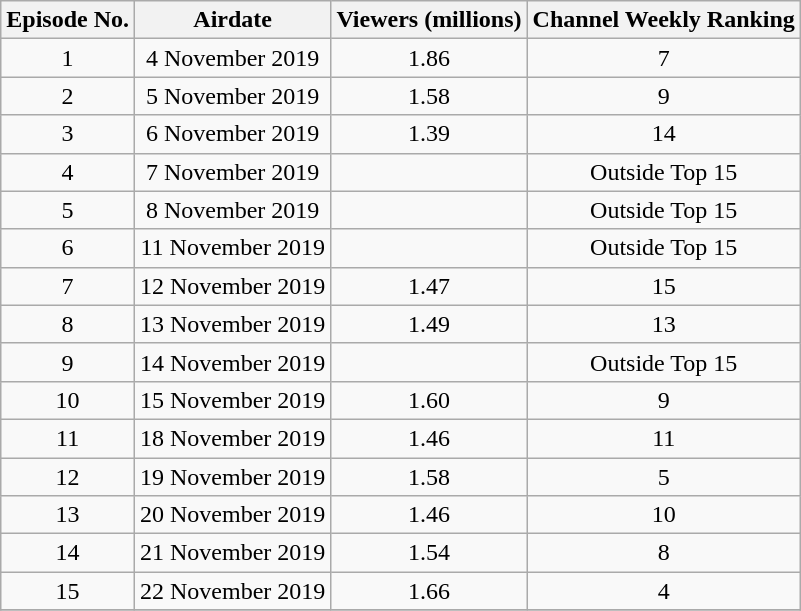<table class="wikitable" style="text-align:center;">
<tr>
<th>Episode No.</th>
<th>Airdate</th>
<th>Viewers (millions)</th>
<th>Channel Weekly Ranking</th>
</tr>
<tr>
<td>1</td>
<td>4 November 2019</td>
<td>1.86</td>
<td>7</td>
</tr>
<tr>
<td>2</td>
<td>5 November 2019</td>
<td>1.58</td>
<td>9</td>
</tr>
<tr>
<td>3</td>
<td>6 November 2019</td>
<td>1.39</td>
<td>14</td>
</tr>
<tr>
<td>4</td>
<td>7 November 2019</td>
<td></td>
<td>Outside Top 15</td>
</tr>
<tr>
<td>5</td>
<td>8 November 2019</td>
<td></td>
<td>Outside Top 15</td>
</tr>
<tr>
<td>6</td>
<td>11 November 2019</td>
<td></td>
<td>Outside Top 15</td>
</tr>
<tr>
<td>7</td>
<td>12 November 2019</td>
<td>1.47</td>
<td>15</td>
</tr>
<tr>
<td>8</td>
<td>13 November 2019</td>
<td>1.49</td>
<td>13</td>
</tr>
<tr>
<td>9</td>
<td>14 November 2019</td>
<td></td>
<td>Outside Top 15</td>
</tr>
<tr>
<td>10</td>
<td>15 November 2019</td>
<td>1.60</td>
<td>9</td>
</tr>
<tr>
<td>11</td>
<td>18 November 2019</td>
<td>1.46</td>
<td>11</td>
</tr>
<tr>
<td>12</td>
<td>19 November 2019</td>
<td>1.58</td>
<td>5</td>
</tr>
<tr>
<td>13</td>
<td>20 November 2019</td>
<td>1.46</td>
<td>10</td>
</tr>
<tr>
<td>14</td>
<td>21 November 2019</td>
<td>1.54</td>
<td>8</td>
</tr>
<tr>
<td>15</td>
<td>22 November 2019</td>
<td>1.66</td>
<td>4</td>
</tr>
<tr>
</tr>
</table>
